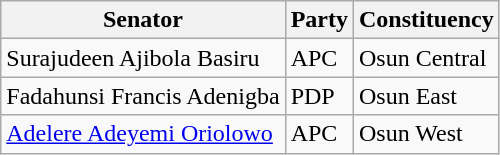<table class="wikitable">
<tr>
<th>Senator</th>
<th>Party</th>
<th>Constituency</th>
</tr>
<tr>
<td>Surajudeen Ajibola Basiru</td>
<td>APC</td>
<td>Osun Central</td>
</tr>
<tr>
<td>Fadahunsi Francis Adenigba</td>
<td>PDP</td>
<td>Osun East</td>
</tr>
<tr>
<td><a href='#'>Adelere Adeyemi Oriolowo</a></td>
<td>APC</td>
<td>Osun West</td>
</tr>
</table>
